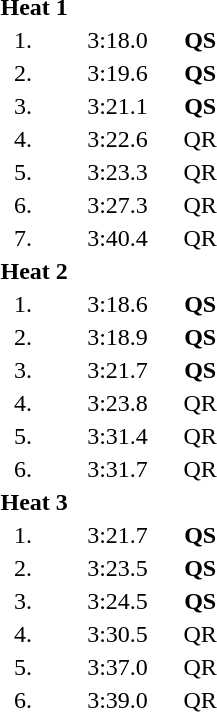<table style="text-align:center">
<tr>
<td colspan=4 align=left><strong>Heat 1</strong></td>
</tr>
<tr>
<td width=30>1.</td>
<td align=left></td>
<td width=80>3:18.0</td>
<td><strong>QS</strong></td>
</tr>
<tr>
<td>2.</td>
<td align=left></td>
<td>3:19.6</td>
<td><strong>QS</strong></td>
</tr>
<tr>
<td>3.</td>
<td align=left></td>
<td>3:21.1</td>
<td><strong>QS</strong></td>
</tr>
<tr>
<td>4.</td>
<td align=left></td>
<td>3:22.6</td>
<td>QR</td>
</tr>
<tr>
<td>5.</td>
<td align=left></td>
<td>3:23.3</td>
<td>QR</td>
</tr>
<tr>
<td>6.</td>
<td align=left></td>
<td>3:27.3</td>
<td>QR</td>
</tr>
<tr>
<td>7.</td>
<td align=left></td>
<td>3:40.4</td>
<td>QR</td>
</tr>
<tr>
<td colspan=4 align=left><strong>Heat 2</strong></td>
</tr>
<tr>
<td>1.</td>
<td align=left></td>
<td>3:18.6</td>
<td><strong>QS</strong></td>
</tr>
<tr>
<td>2.</td>
<td align=left></td>
<td>3:18.9</td>
<td><strong>QS</strong></td>
</tr>
<tr>
<td>3.</td>
<td align=left></td>
<td>3:21.7</td>
<td><strong>QS</strong></td>
</tr>
<tr>
<td>4.</td>
<td align=left></td>
<td>3:23.8</td>
<td>QR</td>
</tr>
<tr>
<td>5.</td>
<td align=left></td>
<td>3:31.4</td>
<td>QR</td>
</tr>
<tr>
<td>6.</td>
<td align=left></td>
<td>3:31.7</td>
<td>QR</td>
</tr>
<tr>
<td colspan=4 align=left><strong>Heat 3</strong></td>
</tr>
<tr>
<td>1.</td>
<td align=left></td>
<td>3:21.7</td>
<td><strong>QS</strong></td>
</tr>
<tr>
<td>2.</td>
<td align=left></td>
<td>3:23.5</td>
<td><strong>QS</strong></td>
</tr>
<tr>
<td>3.</td>
<td align=left></td>
<td>3:24.5</td>
<td><strong>QS</strong></td>
</tr>
<tr>
<td>4.</td>
<td align=left></td>
<td>3:30.5</td>
<td>QR</td>
</tr>
<tr>
<td>5.</td>
<td align=left></td>
<td>3:37.0</td>
<td>QR</td>
</tr>
<tr>
<td>6.</td>
<td align=left></td>
<td>3:39.0</td>
<td>QR</td>
</tr>
</table>
